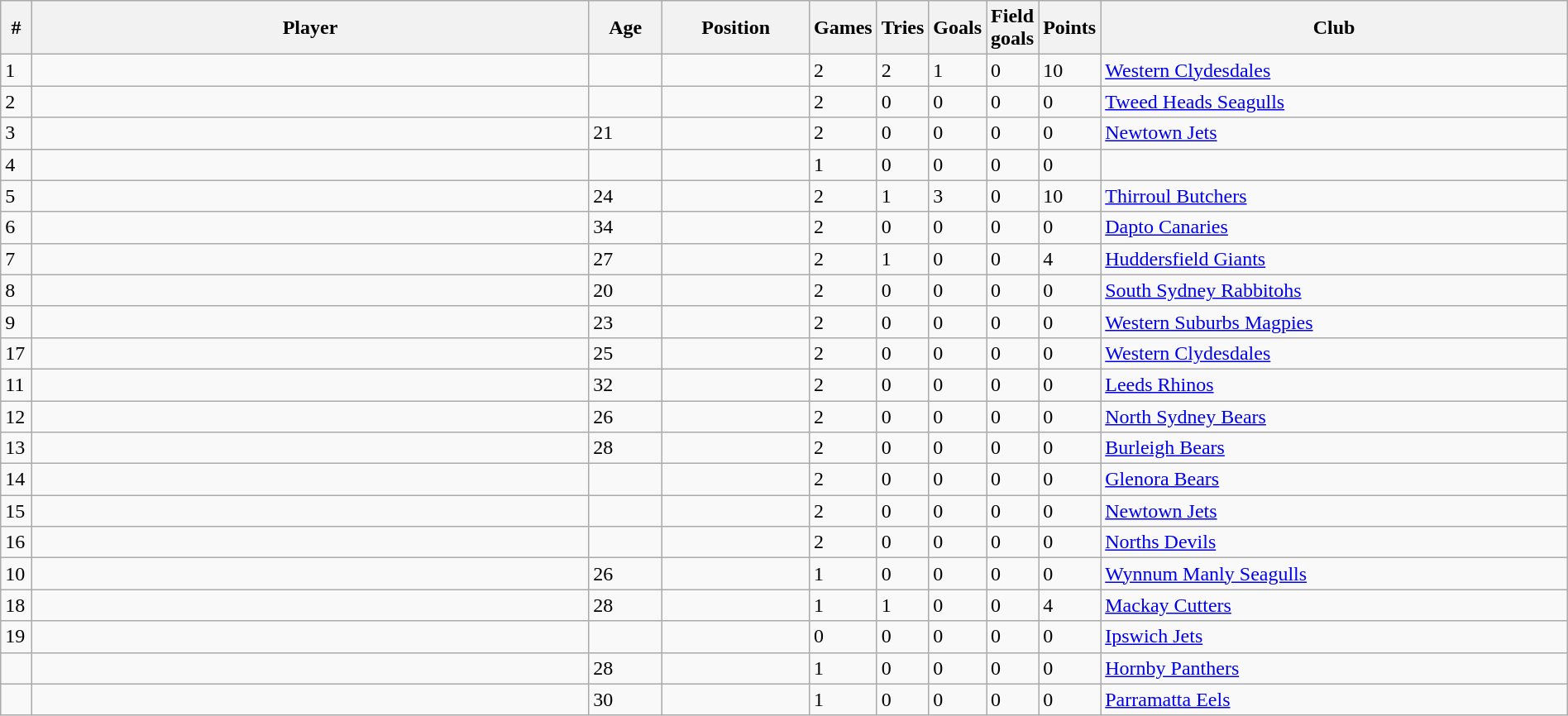<table class="wikitable sortable" style="width:100%;text-align:left">
<tr>
<th width=2%>#</th>
<th width=40%>Player</th>
<th width=5%>Age</th>
<th width=10%>Position</th>
<th width=2%>Games</th>
<th width=2%>Tries</th>
<th width=2%>Goals</th>
<th width=2%>Field goals</th>
<th width=2%>Points</th>
<th width=35%>Club</th>
</tr>
<tr>
<td>1</td>
<td align=left></td>
<td></td>
<td align=center></td>
<td>2</td>
<td>2</td>
<td>1</td>
<td>0</td>
<td>10</td>
<td>  <a href='#'>Western Clydesdales</a></td>
</tr>
<tr>
<td>2</td>
<td align=left></td>
<td></td>
<td align=center></td>
<td>2</td>
<td>0</td>
<td>0</td>
<td>0</td>
<td>0</td>
<td>  <a href='#'>Tweed Heads Seagulls</a></td>
</tr>
<tr>
<td>3</td>
<td align=left></td>
<td>21</td>
<td align=center></td>
<td>2</td>
<td>0</td>
<td>0</td>
<td>0</td>
<td>0</td>
<td>  <a href='#'>Newtown Jets</a></td>
</tr>
<tr>
<td>4</td>
<td align=left></td>
<td></td>
<td align=center></td>
<td>1</td>
<td>0</td>
<td>0</td>
<td>0</td>
<td>0</td>
<td></td>
</tr>
<tr>
<td>5</td>
<td align=left></td>
<td>24</td>
<td align=center></td>
<td>2</td>
<td>1</td>
<td>3</td>
<td>0</td>
<td>10</td>
<td> <a href='#'>Thirroul Butchers</a></td>
</tr>
<tr>
<td>6</td>
<td align=left></td>
<td>34</td>
<td align=center></td>
<td>2</td>
<td>0</td>
<td>0</td>
<td>0</td>
<td>0</td>
<td> <a href='#'>Dapto Canaries</a></td>
</tr>
<tr>
<td>7</td>
<td align=left></td>
<td>27</td>
<td align=center></td>
<td>2</td>
<td>1</td>
<td>0</td>
<td>0</td>
<td>4</td>
<td>  <a href='#'>Huddersfield Giants</a></td>
</tr>
<tr>
<td>8</td>
<td align=left></td>
<td>20</td>
<td align=center></td>
<td>2</td>
<td>0</td>
<td>0</td>
<td>0</td>
<td>0</td>
<td>  <a href='#'>South Sydney Rabbitohs</a></td>
</tr>
<tr>
<td>9</td>
<td align=left></td>
<td>23</td>
<td align=center></td>
<td>2</td>
<td>0</td>
<td>0</td>
<td>0</td>
<td>0</td>
<td>  <a href='#'>Western Suburbs Magpies</a></td>
</tr>
<tr>
<td>17</td>
<td align=left></td>
<td>25</td>
<td align=center></td>
<td>2</td>
<td>0</td>
<td>0</td>
<td>0</td>
<td>0</td>
<td>  <a href='#'>Western Clydesdales</a></td>
</tr>
<tr>
<td>11</td>
<td align=left></td>
<td>32</td>
<td align=center></td>
<td>2</td>
<td>0</td>
<td>0</td>
<td>0</td>
<td>0</td>
<td>  <a href='#'>Leeds Rhinos</a></td>
</tr>
<tr>
<td>12</td>
<td align=left></td>
<td>26</td>
<td align=center></td>
<td>2</td>
<td>0</td>
<td>0</td>
<td>0</td>
<td>0</td>
<td>  <a href='#'>North Sydney Bears</a></td>
</tr>
<tr>
<td>13</td>
<td align=left></td>
<td>28</td>
<td align=center></td>
<td>2</td>
<td>0</td>
<td>0</td>
<td>0</td>
<td>0</td>
<td>  <a href='#'>Burleigh Bears</a></td>
</tr>
<tr>
<td>14</td>
<td align=left></td>
<td></td>
<td align=center></td>
<td>2</td>
<td>0</td>
<td>0</td>
<td>0</td>
<td>0</td>
<td>  <a href='#'>Glenora Bears</a></td>
</tr>
<tr>
<td>15</td>
<td align=left></td>
<td></td>
<td align=center></td>
<td>2</td>
<td>0</td>
<td>0</td>
<td>0</td>
<td>0</td>
<td>  <a href='#'>Newtown Jets</a></td>
</tr>
<tr>
<td>16</td>
<td align=left></td>
<td></td>
<td align=center></td>
<td>2</td>
<td>0</td>
<td>0</td>
<td>0</td>
<td>0</td>
<td>  <a href='#'>Norths Devils</a></td>
</tr>
<tr>
<td>10</td>
<td align=left></td>
<td>26</td>
<td align=center></td>
<td>1</td>
<td>0</td>
<td>0</td>
<td>0</td>
<td>0</td>
<td>  <a href='#'>Wynnum Manly Seagulls</a></td>
</tr>
<tr>
<td>18</td>
<td align=left></td>
<td>28</td>
<td align=center></td>
<td>1</td>
<td>1</td>
<td>0</td>
<td>0</td>
<td>4</td>
<td>  <a href='#'>Mackay Cutters</a></td>
</tr>
<tr>
<td>19</td>
<td align=left></td>
<td></td>
<td align=center></td>
<td>0</td>
<td>0</td>
<td>0</td>
<td>0</td>
<td>0</td>
<td>  <a href='#'>Ipswich Jets</a></td>
</tr>
<tr>
<td></td>
<td align=left></td>
<td>28</td>
<td align=center></td>
<td>1</td>
<td>0</td>
<td>0</td>
<td>0</td>
<td>0</td>
<td>  <a href='#'>Hornby Panthers</a></td>
</tr>
<tr>
<td></td>
<td align=left></td>
<td>30</td>
<td align=center></td>
<td>1</td>
<td>0</td>
<td>0</td>
<td>0</td>
<td>0</td>
<td>  <a href='#'>Parramatta Eels</a></td>
</tr>
</table>
